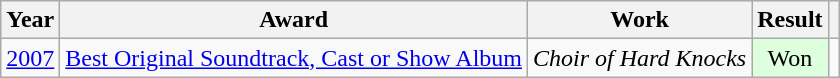<table class="wikitable">
<tr>
<th>Year</th>
<th>Award</th>
<th>Work</th>
<th>Result</th>
<th></th>
</tr>
<tr>
<td rowspan="3"><a href='#'>2007</a></td>
<td><a href='#'>Best Original Soundtrack, Cast or Show Album</a></td>
<td><em>Choir of Hard Knocks</em></td>
<td align="center" style="background: #ddffdd">Won</td>
<td></td>
</tr>
</table>
